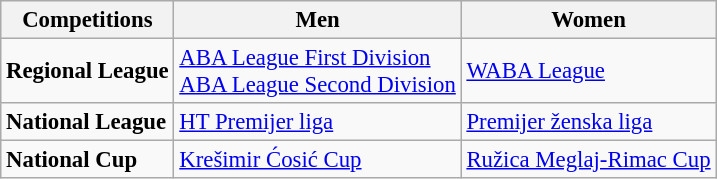<table class=wikitable style="font-size: 95%;">
<tr>
<th>Competitions</th>
<th>Men</th>
<th>Women</th>
</tr>
<tr>
<td><strong>Regional League</strong></td>
<td><a href='#'>ABA League First Division</a><br><a href='#'>ABA League Second Division</a></td>
<td><a href='#'>WABA League</a></td>
</tr>
<tr>
<td><strong>National League</strong></td>
<td><a href='#'>HT Premijer liga</a></td>
<td><a href='#'>Premijer ženska liga</a></td>
</tr>
<tr>
<td><strong>National Cup</strong></td>
<td><a href='#'>Krešimir Ćosić Cup</a></td>
<td><a href='#'>Ružica Meglaj-Rimac Cup</a></td>
</tr>
</table>
